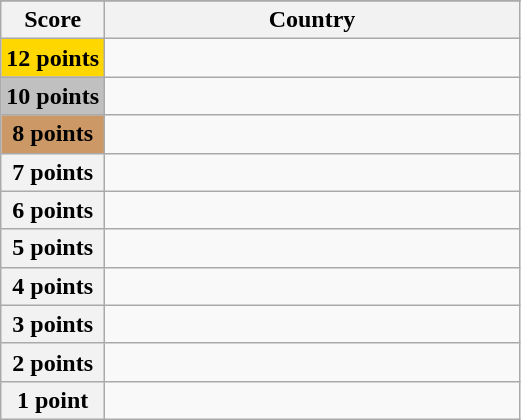<table class="wikitable">
<tr>
</tr>
<tr>
<th scope="col" width="20%">Score</th>
<th scope="col">Country</th>
</tr>
<tr>
<th scope="row" style="background:gold">12 points</th>
<td></td>
</tr>
<tr>
<th scope="row" style="background:silver">10 points</th>
<td></td>
</tr>
<tr>
<th scope="row" style="background:#CC9966">8 points</th>
<td></td>
</tr>
<tr>
<th scope="row">7 points</th>
<td></td>
</tr>
<tr>
<th scope="row">6 points</th>
<td></td>
</tr>
<tr>
<th scope="row">5 points</th>
<td></td>
</tr>
<tr>
<th scope="row">4 points</th>
<td></td>
</tr>
<tr>
<th scope="row">3 points</th>
<td></td>
</tr>
<tr>
<th scope="row">2 points</th>
<td></td>
</tr>
<tr>
<th scope="row">1 point</th>
<td></td>
</tr>
</table>
